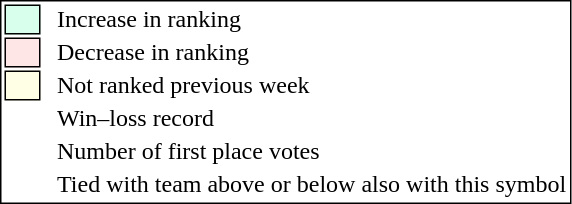<table style="border:1px solid black;">
<tr>
<td style="background:#D8FFEB; width:20px; border:1px solid black;"></td>
<td> </td>
<td>Increase in ranking</td>
</tr>
<tr>
<td style="background:#FFE6E6; width:20px; border:1px solid black;"></td>
<td> </td>
<td>Decrease in ranking</td>
</tr>
<tr>
<td style="background:#FFFFE6; width:20px; border:1px solid black;"></td>
<td> </td>
<td>Not ranked previous week</td>
</tr>
<tr>
<td></td>
<td> </td>
<td>Win–loss record</td>
</tr>
<tr>
<td></td>
<td> </td>
<td>Number of first place votes</td>
</tr>
<tr>
<td></td>
<td></td>
<td>Tied with team above or below also with this symbol</td>
</tr>
</table>
